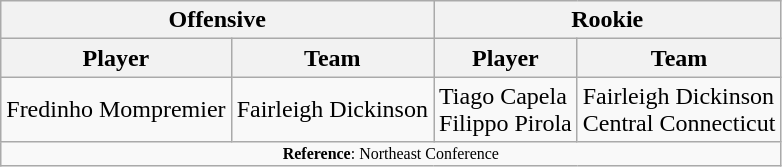<table class="wikitable">
<tr>
<th colspan="2">Offensive</th>
<th colspan="2">Rookie</th>
</tr>
<tr>
<th>Player</th>
<th>Team</th>
<th>Player</th>
<th>Team</th>
</tr>
<tr>
<td>Fredinho Mompremier</td>
<td>Fairleigh Dickinson</td>
<td>Tiago Capela <br> Filippo Pirola</td>
<td>Fairleigh Dickinson <br> Central Connecticut</td>
</tr>
<tr>
<td colspan="12"  style="font-size:8pt; text-align:center;"><strong>Reference</strong>: Northeast Conference</td>
</tr>
</table>
